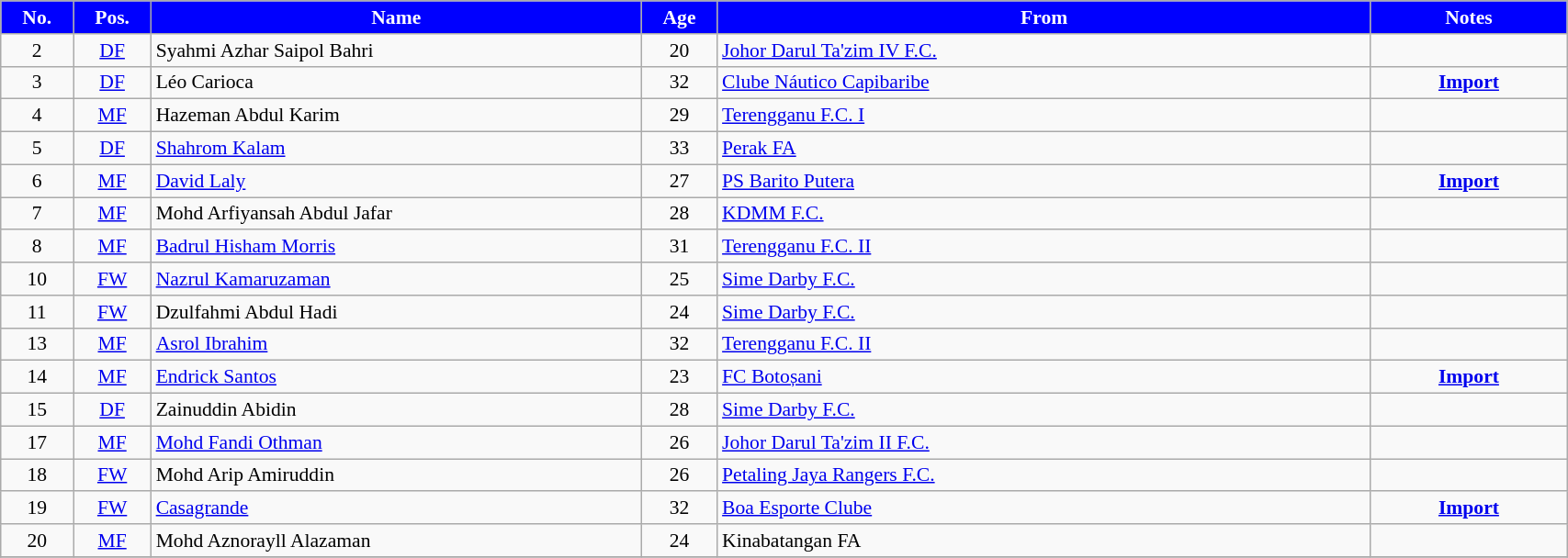<table class="wikitable sortable" style="text-align:Center; font-size:90%; width:90%;">
<tr>
<th style="background:blue; color:white; width:2%">No.</th>
<th style="background:blue; color:white; width:2%">Pos.</th>
<th style="background:blue; color:white; width:15%">Name</th>
<th style="background:blue; color:white; width:2%">Age</th>
<th style="background:blue; color:white; width:20%">From</th>
<th style="background:blue; color:white; width:6%">Notes</th>
</tr>
<tr>
<td>2</td>
<td><a href='#'>DF</a></td>
<td align=left> Syahmi Azhar Saipol Bahri</td>
<td>20</td>
<td align=left> <a href='#'>Johor Darul Ta'zim IV F.C.</a></td>
<td></td>
</tr>
<tr>
<td>3</td>
<td><a href='#'>DF</a></td>
<td align=left> Léo Carioca</td>
<td>32</td>
<td align=left> <a href='#'>Clube Náutico Capibaribe</a></td>
<td><strong><a href='#'>Import</a></strong></td>
</tr>
<tr>
<td>4</td>
<td><a href='#'>MF</a></td>
<td align=left> Hazeman Abdul Karim</td>
<td>29</td>
<td align=left> <a href='#'>Terengganu F.C. I</a></td>
<td></td>
</tr>
<tr>
<td>5</td>
<td><a href='#'>DF</a></td>
<td align=left> <a href='#'>Shahrom Kalam</a></td>
<td>33</td>
<td align=left> <a href='#'>Perak FA</a></td>
<td></td>
</tr>
<tr>
<td>6</td>
<td><a href='#'>MF</a></td>
<td align=left> <a href='#'>David Laly</a></td>
<td>27</td>
<td align=left> <a href='#'>PS Barito Putera</a></td>
<td><strong><a href='#'>Import</a></strong></td>
</tr>
<tr>
<td>7</td>
<td><a href='#'>MF</a></td>
<td align=left> Mohd Arfiyansah Abdul Jafar</td>
<td>28</td>
<td align=left> <a href='#'>KDMM F.C.</a></td>
<td></td>
</tr>
<tr>
<td>8</td>
<td><a href='#'>MF</a></td>
<td align=left> <a href='#'>Badrul Hisham Morris</a></td>
<td>31</td>
<td align=left> <a href='#'>Terengganu F.C. II</a></td>
<td></td>
</tr>
<tr>
<td>10</td>
<td><a href='#'>FW</a></td>
<td align=left> <a href='#'>Nazrul Kamaruzaman</a></td>
<td>25</td>
<td align=left> <a href='#'>Sime Darby F.C.</a></td>
<td></td>
</tr>
<tr>
<td>11</td>
<td><a href='#'>FW</a></td>
<td align=left> Dzulfahmi Abdul Hadi</td>
<td>24</td>
<td align=left> <a href='#'>Sime Darby F.C.</a></td>
<td></td>
</tr>
<tr>
<td>13</td>
<td><a href='#'>MF</a></td>
<td align=left> <a href='#'>Asrol Ibrahim</a></td>
<td>32</td>
<td align=left> <a href='#'>Terengganu F.C. II</a></td>
<td></td>
</tr>
<tr>
<td>14</td>
<td><a href='#'>MF</a></td>
<td align=left> <a href='#'>Endrick Santos</a></td>
<td>23</td>
<td align=left> <a href='#'>FC Botoșani</a></td>
<td><strong><a href='#'>Import</a></strong></td>
</tr>
<tr>
<td>15</td>
<td><a href='#'>DF</a></td>
<td align=left> Zainuddin Abidin</td>
<td>28</td>
<td align=left> <a href='#'>Sime Darby F.C.</a></td>
<td></td>
</tr>
<tr>
<td>17</td>
<td><a href='#'>MF</a></td>
<td align=left> <a href='#'>Mohd Fandi Othman</a></td>
<td>26</td>
<td align=left> <a href='#'>Johor Darul Ta'zim II F.C.</a></td>
<td></td>
</tr>
<tr>
<td>18</td>
<td><a href='#'>FW</a></td>
<td align=left> Mohd Arip Amiruddin</td>
<td>26</td>
<td align=left> <a href='#'>Petaling Jaya Rangers F.C.</a></td>
<td></td>
</tr>
<tr>
<td>19</td>
<td><a href='#'>FW</a></td>
<td align=left> <a href='#'>Casagrande</a></td>
<td>32</td>
<td align=left> <a href='#'>Boa Esporte Clube</a></td>
<td><strong><a href='#'>Import</a></strong></td>
</tr>
<tr>
<td>20</td>
<td><a href='#'>MF</a></td>
<td align=left> Mohd Aznorayll Alazaman</td>
<td>24</td>
<td align=left> Kinabatangan FA</td>
<td></td>
</tr>
<tr>
</tr>
</table>
